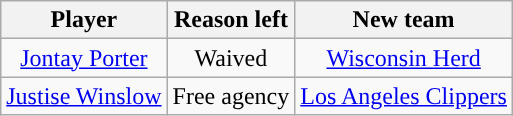<table class="wikitable sortable sortable" style="text-align: center">
<tr>
<th>Player</th>
<th>Reason left</th>
<th>New team</th>
</tr>
<tr>
<td><a href='#'>Jontay Porter</a></td>
<td>Waived</td>
<td><a href='#'>Wisconsin Herd</a></td>
</tr>
<tr>
<td><a href='#'>Justise Winslow</a></td>
<td>Free agency</td>
<td><a href='#'>Los Angeles Clippers</a></td>
</tr>
</table>
